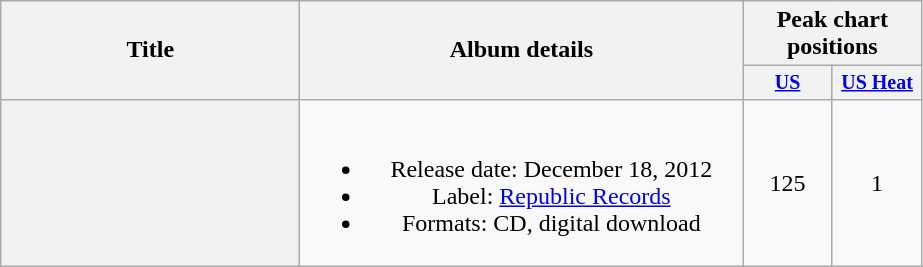<table class="wikitable plainrowheaders" style="text-align:center;">
<tr>
<th rowspan="2" style="width:12em;">Title</th>
<th rowspan="2" style="width:18em;">Album details</th>
<th colspan="2">Peak chart<br>positions</th>
</tr>
<tr style="font-size:smaller;">
<th style="width:4em;"><a href='#'>US</a><br></th>
<th style="width:4em;"><a href='#'>US Heat</a><br></th>
</tr>
<tr>
<th scope="row"></th>
<td><br><ul><li>Release date: December 18, 2012</li><li>Label: <a href='#'>Republic Records</a></li><li>Formats: CD, digital download</li></ul></td>
<td>125</td>
<td>1</td>
</tr>
</table>
